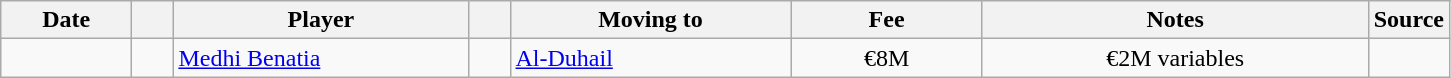<table class="wikitable sortable">
<tr>
<th style="width:80px;">Date</th>
<th style="width:20px;"></th>
<th style="width:190px;">Player</th>
<th style="width:20px;"></th>
<th style="width:180px;">Moving to</th>
<th style="width:120px;" class="unsortable">Fee</th>
<th style="width:250px;" class="unsortable">Notes</th>
<th style="width:20px;">Source</th>
</tr>
<tr>
<td></td>
<td align="center"></td>
<td> <a href='#'>Medhi Benatia</a></td>
<td align="center"></td>
<td align=left> <a href='#'>Al-Duhail</a></td>
<td align=center>€8M</td>
<td align=center>€2M variables</td>
<td></td>
</tr>
</table>
